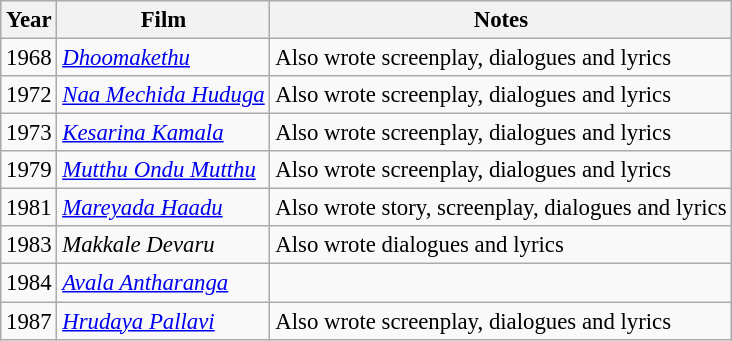<table class="wikitable" style="font-size: 95%;">
<tr>
<th>Year</th>
<th>Film</th>
<th>Notes</th>
</tr>
<tr>
<td rowspan="1">1968</td>
<td><em><a href='#'>Dhoomakethu</a></em></td>
<td>Also wrote screenplay, dialogues and lyrics</td>
</tr>
<tr>
<td rowspan="1">1972</td>
<td><em><a href='#'>Naa Mechida Huduga</a></em></td>
<td>Also wrote screenplay, dialogues and lyrics</td>
</tr>
<tr>
<td rowspan="1">1973</td>
<td><em><a href='#'>Kesarina Kamala</a></em></td>
<td>Also wrote screenplay, dialogues and lyrics</td>
</tr>
<tr>
<td rowspan="1">1979</td>
<td><em><a href='#'>Mutthu Ondu Mutthu</a></em></td>
<td>Also wrote screenplay, dialogues and lyrics</td>
</tr>
<tr>
<td rowspan="1">1981</td>
<td><em><a href='#'>Mareyada Haadu</a></em></td>
<td>Also wrote story, screenplay, dialogues and lyrics</td>
</tr>
<tr>
<td rowspan="1">1983</td>
<td><em>Makkale Devaru</em></td>
<td>Also wrote dialogues and lyrics</td>
</tr>
<tr>
<td rowspan="1">1984</td>
<td><em><a href='#'>Avala Antharanga</a></em></td>
<td></td>
</tr>
<tr>
<td rowspan="1">1987</td>
<td><em><a href='#'>Hrudaya Pallavi</a></em></td>
<td>Also wrote screenplay, dialogues and lyrics</td>
</tr>
</table>
